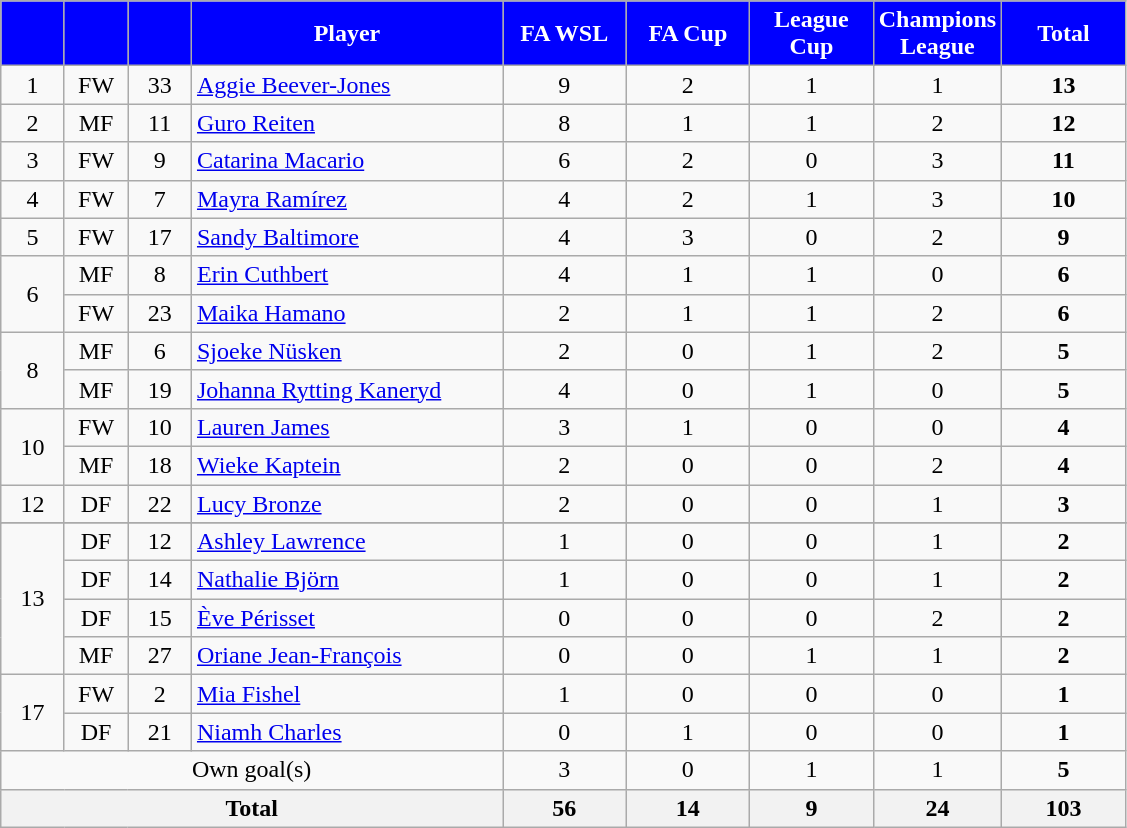<table class="wikitable" style="text-align:center;">
<tr>
<th style="background:#00f; color:white; width:35px;"></th>
<th style="background:#00f; color:white; width:35px;"></th>
<th style="background:#00f; color:white; width:35px;"></th>
<th style="background:#00f; color:white; width:200px;">Player</th>
<th style="background:#00f; color:white; width:75px;">FA WSL</th>
<th style="background:#00f; color:white; width:75px;">FA Cup</th>
<th style="background:#00f; color:white; width:75px;">League Cup</th>
<th style="background:#00f; color:white; width:75px;">Champions League</th>
<th style="background:#00f; color:white; width:75px;">Total</th>
</tr>
<tr>
<td rowspan="1">1</td>
<td>FW</td>
<td>33</td>
<td align=left> <a href='#'>Aggie Beever-Jones</a></td>
<td>9</td>
<td>2</td>
<td>1</td>
<td>1</td>
<td><strong>13</strong></td>
</tr>
<tr>
<td rowspan="1">2</td>
<td>MF</td>
<td>11</td>
<td align=left> <a href='#'>Guro Reiten</a></td>
<td>8</td>
<td>1</td>
<td>1</td>
<td>2</td>
<td><strong>12</strong></td>
</tr>
<tr>
<td rowspan="1">3</td>
<td>FW</td>
<td>9</td>
<td align=left> <a href='#'>Catarina Macario</a></td>
<td>6</td>
<td>2</td>
<td>0</td>
<td>3</td>
<td><strong>11</strong></td>
</tr>
<tr>
<td rowspan="1">4</td>
<td>FW</td>
<td>7</td>
<td align=left> <a href='#'>Mayra Ramírez</a></td>
<td>4</td>
<td>2</td>
<td>1</td>
<td>3</td>
<td><strong>10</strong></td>
</tr>
<tr>
<td rowspan="1">5</td>
<td>FW</td>
<td>17</td>
<td align="left"> <a href='#'>Sandy Baltimore</a></td>
<td>4</td>
<td>3</td>
<td>0</td>
<td>2</td>
<td><strong>9</strong></td>
</tr>
<tr>
<td rowspan="2">6</td>
<td>MF</td>
<td>8</td>
<td align=left> <a href='#'>Erin Cuthbert</a></td>
<td>4</td>
<td>1</td>
<td>1</td>
<td>0</td>
<td><strong>6</strong></td>
</tr>
<tr>
<td>FW</td>
<td>23</td>
<td align=left> <a href='#'>Maika Hamano</a></td>
<td>2</td>
<td>1</td>
<td>1</td>
<td>2</td>
<td><strong>6</strong></td>
</tr>
<tr>
<td rowspan="2">8</td>
<td>MF</td>
<td>6</td>
<td align="left"> <a href='#'>Sjoeke Nüsken</a></td>
<td>2</td>
<td>0</td>
<td>1</td>
<td>2</td>
<td><strong>5</strong></td>
</tr>
<tr>
<td>MF</td>
<td>19</td>
<td align=left> <a href='#'>Johanna Rytting Kaneryd</a></td>
<td>4</td>
<td>0</td>
<td>1</td>
<td>0</td>
<td><strong>5</strong></td>
</tr>
<tr>
<td rowspan="2">10</td>
<td>FW</td>
<td>10</td>
<td align=left> <a href='#'>Lauren James</a></td>
<td>3</td>
<td>1</td>
<td>0</td>
<td>0</td>
<td><strong>4</strong></td>
</tr>
<tr>
<td>MF</td>
<td>18</td>
<td align=left> <a href='#'>Wieke Kaptein</a></td>
<td>2</td>
<td>0</td>
<td>0</td>
<td>2</td>
<td><strong>4</strong></td>
</tr>
<tr>
<td rowspan="1">12</td>
<td>DF</td>
<td>22</td>
<td align=left> <a href='#'>Lucy Bronze</a></td>
<td>2</td>
<td>0</td>
<td>0</td>
<td>1</td>
<td><strong>3</strong></td>
</tr>
<tr>
</tr>
<tr>
<td rowspan="4">13</td>
<td>DF</td>
<td>12</td>
<td align=left> <a href='#'>Ashley Lawrence</a></td>
<td>1</td>
<td>0</td>
<td>0</td>
<td>1</td>
<td><strong>2</strong></td>
</tr>
<tr>
<td>DF</td>
<td>14</td>
<td align="left"> <a href='#'>Nathalie Björn</a></td>
<td>1</td>
<td>0</td>
<td>0</td>
<td>1</td>
<td><strong>2</strong></td>
</tr>
<tr>
<td>DF</td>
<td>15</td>
<td align=left> <a href='#'>Ève Périsset</a></td>
<td>0</td>
<td>0</td>
<td>0</td>
<td>2</td>
<td><strong>2</strong></td>
</tr>
<tr>
<td>MF</td>
<td>27</td>
<td align=left> <a href='#'>Oriane Jean-François</a></td>
<td>0</td>
<td>0</td>
<td>1</td>
<td>1</td>
<td><strong>2</strong></td>
</tr>
<tr>
<td rowspan="2">17</td>
<td>FW</td>
<td>2</td>
<td align=left> <a href='#'>Mia Fishel</a></td>
<td>1</td>
<td>0</td>
<td>0</td>
<td>0</td>
<td><strong>1</strong></td>
</tr>
<tr>
<td>DF</td>
<td>21</td>
<td align="left"> <a href='#'>Niamh Charles</a></td>
<td>0</td>
<td>1</td>
<td>0</td>
<td>0</td>
<td><strong>1</strong></td>
</tr>
<tr>
<td colspan="4">Own goal(s)</td>
<td>3</td>
<td>0</td>
<td>1</td>
<td>1</td>
<td><strong>5</strong></td>
</tr>
<tr>
<th colspan="4">Total</th>
<th>56</th>
<th>14</th>
<th>9</th>
<th>24</th>
<th>103</th>
</tr>
</table>
